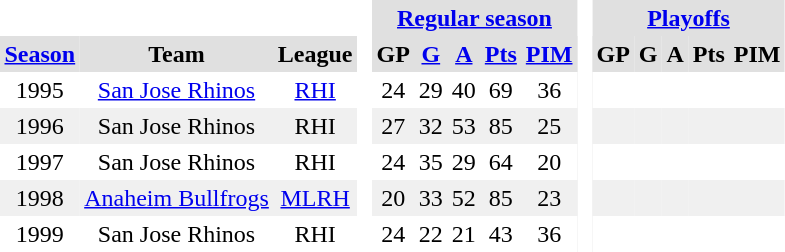<table BORDER="0" CELLPADDING="3" CELLSPACING="0" ID="Table3">
<tr ALIGN="center" bgcolor="#e0e0e0">
<th ALIGN="center" colspan="3" bgcolor="#ffffff"> </th>
<th ALIGN="center" rowspan="99" bgcolor="#ffffff"> </th>
<th ALIGN="center" colspan="5"><a href='#'>Regular season</a></th>
<th ALIGN="center" rowspan="99" bgcolor="#ffffff"> </th>
<th ALIGN="center" colspan="5"><a href='#'>Playoffs</a></th>
</tr>
<tr ALIGN="center" bgcolor="#e0e0e0">
<th ALIGN="center"><a href='#'>Season</a></th>
<th ALIGN="center">Team</th>
<th ALIGN="center">League</th>
<th ALIGN="center">GP</th>
<th ALIGN="center"><a href='#'>G</a></th>
<th ALIGN="center"><a href='#'>A</a></th>
<th ALIGN="center"><a href='#'>Pts</a></th>
<th ALIGN="center"><a href='#'>PIM</a></th>
<th ALIGN="center">GP</th>
<th ALIGN="center">G</th>
<th ALIGN="center">A</th>
<th ALIGN="center">Pts</th>
<th ALIGN="center">PIM</th>
</tr>
<tr ALIGN="center">
<td>1995</td>
<td><a href='#'>San Jose Rhinos</a></td>
<td><a href='#'>RHI</a></td>
<td>24</td>
<td>29</td>
<td>40</td>
<td>69</td>
<td>36</td>
<td></td>
<td></td>
<td></td>
<td></td>
<td></td>
</tr>
<tr ALIGN="center" bgcolor="#f0f0f0">
<td>1996</td>
<td>San Jose Rhinos</td>
<td>RHI</td>
<td>27</td>
<td>32</td>
<td>53</td>
<td>85</td>
<td>25</td>
<td></td>
<td></td>
<td></td>
<td></td>
<td></td>
</tr>
<tr ALIGN="center">
<td>1997</td>
<td>San Jose Rhinos</td>
<td>RHI</td>
<td>24</td>
<td>35</td>
<td>29</td>
<td>64</td>
<td>20</td>
<td></td>
<td></td>
<td></td>
<td></td>
<td></td>
</tr>
<tr ALIGN="center" bgcolor="#f0f0f0">
<td>1998</td>
<td><a href='#'>Anaheim Bullfrogs</a></td>
<td><a href='#'>MLRH</a></td>
<td>20</td>
<td>33</td>
<td>52</td>
<td>85</td>
<td>23</td>
<td></td>
<td></td>
<td></td>
<td></td>
<td></td>
</tr>
<tr ALIGN="center">
<td>1999</td>
<td>San Jose Rhinos</td>
<td>RHI</td>
<td>24</td>
<td>22</td>
<td>21</td>
<td>43</td>
<td>36</td>
<td></td>
<td></td>
<td></td>
<td></td>
<td></td>
</tr>
</table>
